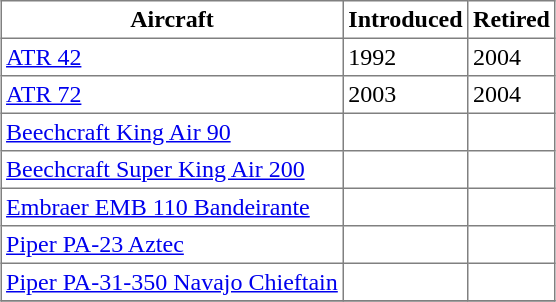<table class="toccolours" border="1" cellpadding="3" style="margin:1em auto; border-collapse:collapse">
<tr>
<th>Aircraft</th>
<th>Introduced</th>
<th>Retired</th>
</tr>
<tr>
<td><a href='#'>ATR 42</a></td>
<td>1992</td>
<td>2004</td>
</tr>
<tr>
<td><a href='#'>ATR 72</a></td>
<td>2003</td>
<td>2004</td>
</tr>
<tr>
<td><a href='#'>Beechcraft King Air 90</a></td>
<td></td>
<td></td>
</tr>
<tr>
<td><a href='#'>Beechcraft Super King Air 200</a></td>
<td></td>
<td></td>
</tr>
<tr>
<td><a href='#'>Embraer EMB 110 Bandeirante</a></td>
<td></td>
<td></td>
</tr>
<tr>
<td><a href='#'>Piper PA-23 Aztec</a></td>
<td></td>
<td></td>
</tr>
<tr>
<td><a href='#'>Piper PA-31-350 Navajo Chieftain</a></td>
<td></td>
<td></td>
</tr>
<tr>
</tr>
</table>
